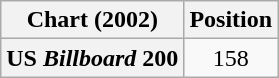<table class="wikitable plainrowheaders">
<tr>
<th scope="col">Chart (2002)</th>
<th scope="col">Position</th>
</tr>
<tr>
<th scope="row">US <em>Billboard</em> 200</th>
<td align=center>158</td>
</tr>
</table>
